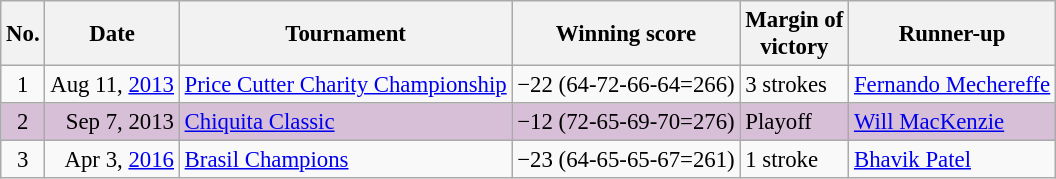<table class="wikitable" style="font-size:95%;">
<tr>
<th>No.</th>
<th>Date</th>
<th>Tournament</th>
<th>Winning score</th>
<th>Margin of<br>victory</th>
<th>Runner-up</th>
</tr>
<tr>
<td align=center>1</td>
<td align=right>Aug 11, <a href='#'>2013</a></td>
<td><a href='#'>Price Cutter Charity Championship</a></td>
<td>−22 (64-72-66-64=266)</td>
<td>3 strokes</td>
<td> <a href='#'>Fernando Mechereffe</a></td>
</tr>
<tr style="background:#D8BFD8;">
<td align=center>2</td>
<td align=right>Sep 7, 2013</td>
<td><a href='#'>Chiquita Classic</a></td>
<td>−12 (72-65-69-70=276)</td>
<td>Playoff</td>
<td> <a href='#'>Will MacKenzie</a></td>
</tr>
<tr>
<td align=center>3</td>
<td align=right>Apr 3, <a href='#'>2016</a></td>
<td><a href='#'>Brasil Champions</a></td>
<td>−23 (64-65-65-67=261)</td>
<td>1 stroke</td>
<td> <a href='#'>Bhavik Patel</a></td>
</tr>
</table>
